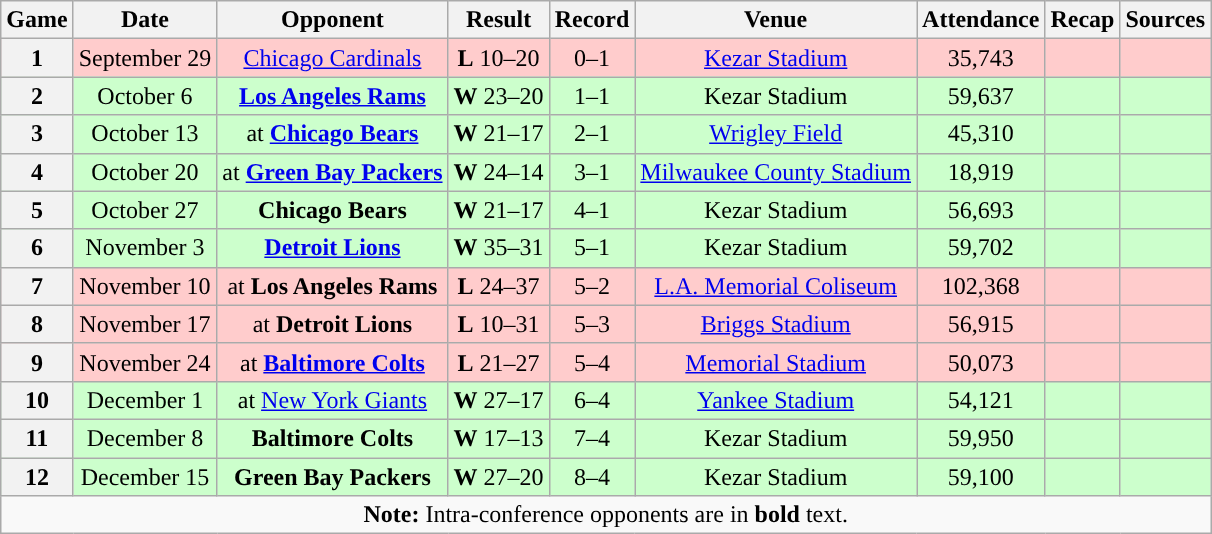<table class="wikitable" style="text-align:center">
<tr>
<th>Game</th>
<th>Date</th>
<th>Opponent</th>
<th>Result</th>
<th>Record</th>
<th>Venue</th>
<th>Attendance</th>
<th>Recap</th>
<th>Sources</th>
</tr>
<tr style="background:#fcc">
<th>1</th>
<td>September 29</td>
<td><a href='#'>Chicago Cardinals</a></td>
<td><strong>L</strong> 10–20</td>
<td>0–1</td>
<td><a href='#'>Kezar Stadium</a></td>
<td>35,743</td>
<td></td>
<td></td>
</tr>
<tr style="background:#cfc">
<th>2</th>
<td>October 6</td>
<td><strong><a href='#'>Los Angeles Rams</a></strong></td>
<td><strong>W</strong> 23–20</td>
<td>1–1</td>
<td>Kezar Stadium</td>
<td>59,637</td>
<td></td>
<td></td>
</tr>
<tr style="background:#cfc">
<th>3</th>
<td>October 13</td>
<td>at <strong><a href='#'>Chicago Bears</a></strong></td>
<td><strong>W</strong> 21–17</td>
<td>2–1</td>
<td><a href='#'>Wrigley Field</a></td>
<td>45,310</td>
<td></td>
<td></td>
</tr>
<tr style="background:#cfc">
<th>4</th>
<td>October 20</td>
<td>at <strong><a href='#'>Green Bay Packers</a></strong></td>
<td><strong>W</strong> 24–14</td>
<td>3–1</td>
<td><a href='#'>Milwaukee County Stadium</a></td>
<td>18,919</td>
<td></td>
<td></td>
</tr>
<tr style="background:#cfc">
<th>5</th>
<td>October 27</td>
<td><strong>Chicago Bears</strong></td>
<td><strong>W</strong> 21–17</td>
<td>4–1</td>
<td>Kezar Stadium</td>
<td>56,693</td>
<td></td>
<td></td>
</tr>
<tr style="background:#cfc">
<th>6</th>
<td>November 3</td>
<td><strong><a href='#'>Detroit Lions</a></strong></td>
<td><strong>W</strong> 35–31</td>
<td>5–1</td>
<td>Kezar Stadium</td>
<td>59,702</td>
<td></td>
<td></td>
</tr>
<tr style="background:#fcc">
<th>7</th>
<td>November 10</td>
<td>at <strong>Los Angeles Rams</strong></td>
<td><strong>L</strong> 24–37</td>
<td>5–2</td>
<td><a href='#'>L.A. Memorial Coliseum</a></td>
<td>102,368</td>
<td></td>
<td></td>
</tr>
<tr style="background:#fcc">
<th>8</th>
<td>November 17</td>
<td>at <strong>Detroit Lions</strong></td>
<td><strong>L</strong> 10–31</td>
<td>5–3</td>
<td><a href='#'>Briggs Stadium</a></td>
<td>56,915</td>
<td></td>
<td></td>
</tr>
<tr style="background:#fcc">
<th>9</th>
<td>November 24</td>
<td>at <strong><a href='#'>Baltimore Colts</a></strong></td>
<td><strong>L</strong> 21–27</td>
<td>5–4</td>
<td><a href='#'>Memorial Stadium</a></td>
<td>50,073</td>
<td></td>
<td></td>
</tr>
<tr style="background:#cfc">
<th>10</th>
<td>December 1</td>
<td>at <a href='#'>New York Giants</a></td>
<td><strong>W</strong> 27–17</td>
<td>6–4</td>
<td><a href='#'>Yankee Stadium</a></td>
<td>54,121</td>
<td></td>
<td></td>
</tr>
<tr style="background:#cfc">
<th>11</th>
<td>December 8</td>
<td><strong>Baltimore Colts</strong></td>
<td><strong>W</strong> 17–13</td>
<td>7–4</td>
<td>Kezar Stadium</td>
<td>59,950</td>
<td></td>
<td></td>
</tr>
<tr style="background:#cfc">
<th>12</th>
<td>December 15</td>
<td><strong>Green Bay Packers</strong></td>
<td><strong>W</strong> 27–20</td>
<td>8–4</td>
<td>Kezar Stadium</td>
<td>59,100</td>
<td></td>
<td></td>
</tr>
<tr>
<td colspan="10"><strong>Note:</strong> Intra-conference opponents are in <strong>bold</strong> text.</td>
</tr>
</table>
